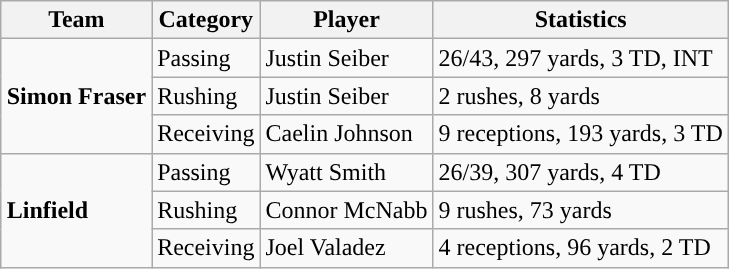<table class="wikitable" style="float: right;">
<tr>
<th>Team</th>
<th>Category</th>
<th>Player</th>
<th>Statistics</th>
</tr>
<tr>
<td rowspan=3><strong>Simon Fraser</strong></td>
<td>Passing</td>
<td>Justin Seiber</td>
<td>26/43, 297 yards, 3 TD, INT</td>
</tr>
<tr>
<td>Rushing</td>
<td>Justin Seiber</td>
<td>2 rushes, 8 yards</td>
</tr>
<tr>
<td>Receiving</td>
<td>Caelin Johnson</td>
<td>9 receptions, 193 yards, 3 TD</td>
</tr>
<tr>
<td rowspan=3><strong>Linfield</strong></td>
<td>Passing</td>
<td>Wyatt Smith</td>
<td>26/39, 307 yards, 4 TD</td>
</tr>
<tr>
<td>Rushing</td>
<td>Connor McNabb</td>
<td>9 rushes, 73 yards</td>
</tr>
<tr>
<td>Receiving</td>
<td>Joel Valadez</td>
<td>4 receptions, 96 yards, 2 TD</td>
</tr>
</table>
